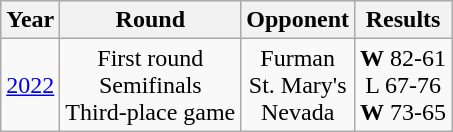<table class="wikitable" style="text-align:center">
<tr>
<th>Year</th>
<th>Round</th>
<th>Opponent</th>
<th>Results</th>
</tr>
<tr>
<td><a href='#'>2022</a></td>
<td>First round<br>Semifinals<br>Third-place game</td>
<td>Furman<br>St. Mary's<br>Nevada</td>
<td><strong>W</strong> 82-61<br>L 67-76<br><strong>W</strong> 73-65</td>
</tr>
</table>
